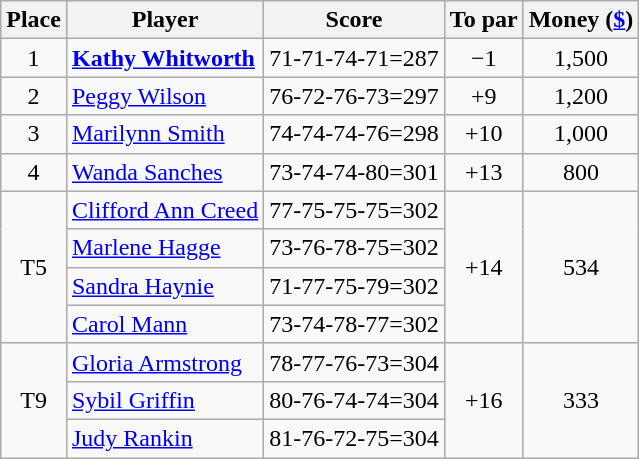<table class="wikitable">
<tr>
<th>Place</th>
<th>Player</th>
<th>Score</th>
<th>To par</th>
<th>Money (<a href='#'>$</a>)</th>
</tr>
<tr>
<td align=center>1</td>
<td> <strong><a href='#'>Kathy Whitworth</a></strong></td>
<td>71-71-74-71=287</td>
<td align=center>−1</td>
<td align=center>1,500</td>
</tr>
<tr>
<td align=center>2</td>
<td> <a href='#'>Peggy Wilson</a></td>
<td>76-72-76-73=297</td>
<td align=center>+9</td>
<td align=center>1,200</td>
</tr>
<tr>
<td align=center>3</td>
<td> <a href='#'>Marilynn Smith</a></td>
<td>74-74-74-76=298</td>
<td align=center>+10</td>
<td align=center>1,000</td>
</tr>
<tr>
<td align=center>4</td>
<td> <a href='#'>Wanda Sanches</a></td>
<td>73-74-74-80=301</td>
<td align=center>+13</td>
<td align=center>800</td>
</tr>
<tr>
<td align=center rowspan=4>T5</td>
<td> <a href='#'>Clifford Ann Creed</a></td>
<td>77-75-75-75=302</td>
<td align=center rowspan=4>+14</td>
<td align=center  rowspan=4>534</td>
</tr>
<tr>
<td> <a href='#'>Marlene Hagge</a></td>
<td>73-76-78-75=302</td>
</tr>
<tr>
<td> <a href='#'>Sandra Haynie</a></td>
<td>71-77-75-79=302</td>
</tr>
<tr>
<td> <a href='#'>Carol Mann</a></td>
<td>73-74-78-77=302</td>
</tr>
<tr>
<td align=center rowspan=3>T9</td>
<td> <a href='#'>Gloria Armstrong</a></td>
<td>78-77-76-73=304</td>
<td align=center rowspan=3>+16</td>
<td align=center rowspan=3>333</td>
</tr>
<tr>
<td> <a href='#'>Sybil Griffin</a></td>
<td>80-76-74-74=304</td>
</tr>
<tr>
<td> <a href='#'>Judy Rankin</a></td>
<td>81-76-72-75=304</td>
</tr>
</table>
